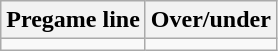<table class="wikitable">
<tr align="center">
<th style=>Pregame line</th>
<th style=>Over/under</th>
</tr>
<tr align="center">
<td></td>
<td></td>
</tr>
</table>
